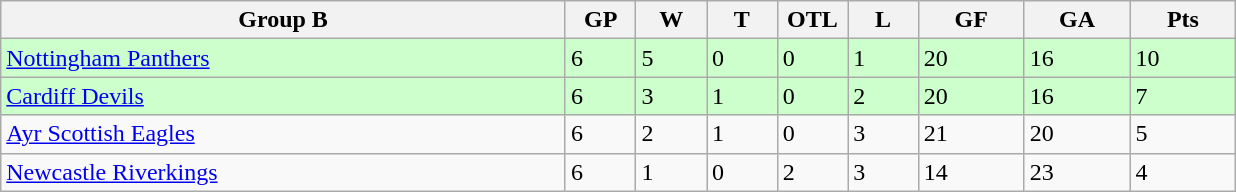<table class="wikitable">
<tr>
<th width="40%">Group B</th>
<th width="5%">GP</th>
<th width="5%">W</th>
<th width="5%">T</th>
<th width="5%">OTL</th>
<th width="5%">L</th>
<th width="7.5%">GF</th>
<th width="7.5%">GA</th>
<th width="7.5%">Pts</th>
</tr>
<tr bgcolor="#CCFFCC">
<td><a href='#'>Nottingham Panthers</a></td>
<td>6</td>
<td>5</td>
<td>0</td>
<td>0</td>
<td>1</td>
<td>20</td>
<td>16</td>
<td>10</td>
</tr>
<tr bgcolor="#CCFFCC">
<td><a href='#'>Cardiff Devils</a></td>
<td>6</td>
<td>3</td>
<td>1</td>
<td>0</td>
<td>2</td>
<td>20</td>
<td>16</td>
<td>7</td>
</tr>
<tr>
<td><a href='#'>Ayr Scottish Eagles</a></td>
<td>6</td>
<td>2</td>
<td>1</td>
<td>0</td>
<td>3</td>
<td>21</td>
<td>20</td>
<td>5</td>
</tr>
<tr>
<td><a href='#'>Newcastle Riverkings</a></td>
<td>6</td>
<td>1</td>
<td>0</td>
<td>2</td>
<td>3</td>
<td>14</td>
<td>23</td>
<td>4</td>
</tr>
</table>
